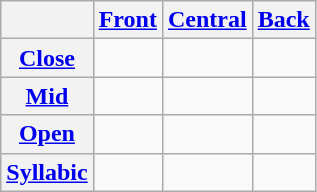<table class="wikitable" style="text-align:center">
<tr>
<th></th>
<th><a href='#'>Front</a></th>
<th><a href='#'>Central</a></th>
<th><a href='#'>Back</a></th>
</tr>
<tr align="center">
<th><a href='#'>Close</a></th>
<td></td>
<td></td>
<td></td>
</tr>
<tr align="center">
<th><a href='#'>Mid</a></th>
<td></td>
<td></td>
<td></td>
</tr>
<tr align="center">
<th><a href='#'>Open</a></th>
<td></td>
<td></td>
<td></td>
</tr>
<tr>
<th><a href='#'>Syllabic</a></th>
<td></td>
<td></td>
<td></td>
</tr>
</table>
